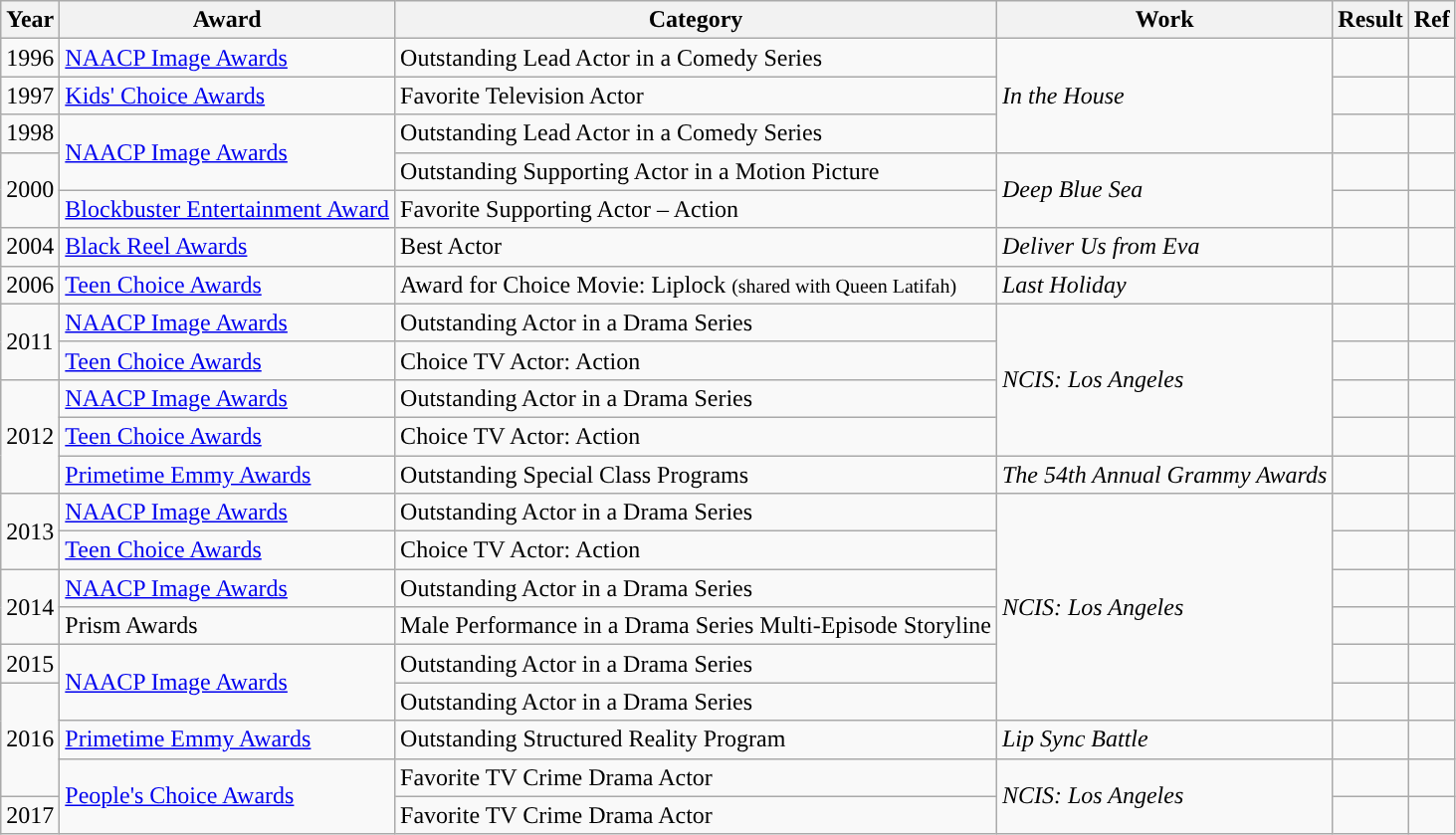<table class="wikitable">
<tr>
<th>Year</th>
<th>Award</th>
<th>Category</th>
<th>Work</th>
<th>Result</th>
<th>Ref</th>
</tr>
<tr>
<td>1996</td>
<td><a href='#'>NAACP Image Awards</a></td>
<td>Outstanding Lead Actor in a Comedy Series</td>
<td rowspan="3"><em>In the House</em></td>
<td></td>
<td></td>
</tr>
<tr>
<td>1997</td>
<td><a href='#'>Kids' Choice Awards</a></td>
<td>Favorite Television Actor</td>
<td></td>
<td></td>
</tr>
<tr>
<td>1998</td>
<td rowspan="2"><a href='#'>NAACP Image Awards</a></td>
<td>Outstanding Lead Actor in a Comedy Series</td>
<td></td>
<td></td>
</tr>
<tr>
<td rowspan="2">2000</td>
<td>Outstanding Supporting Actor in a Motion Picture</td>
<td rowspan="2"><em>Deep Blue Sea</em></td>
<td></td>
<td></td>
</tr>
<tr>
<td><a href='#'>Blockbuster Entertainment Award</a></td>
<td>Favorite Supporting Actor – Action</td>
<td></td>
<td></td>
</tr>
<tr>
<td>2004</td>
<td><a href='#'>Black Reel Awards</a></td>
<td>Best Actor</td>
<td><em>Deliver Us from Eva</em></td>
<td></td>
<td></td>
</tr>
<tr>
<td>2006</td>
<td><a href='#'>Teen Choice Awards</a></td>
<td>Award for Choice Movie: Liplock <small>(shared with Queen Latifah)</small></td>
<td><em>Last Holiday</em></td>
<td></td>
<td></td>
</tr>
<tr>
<td rowspan="2">2011</td>
<td><a href='#'>NAACP Image Awards</a></td>
<td>Outstanding Actor in a Drama Series</td>
<td rowspan="4"><em>NCIS: Los Angeles</em></td>
<td></td>
<td></td>
</tr>
<tr>
<td><a href='#'>Teen Choice Awards</a></td>
<td>Choice TV Actor: Action</td>
<td></td>
<td></td>
</tr>
<tr>
<td rowspan="3">2012</td>
<td><a href='#'>NAACP Image Awards</a></td>
<td>Outstanding Actor in a Drama Series</td>
<td></td>
<td></td>
</tr>
<tr>
<td><a href='#'>Teen Choice Awards</a></td>
<td>Choice TV Actor: Action</td>
<td></td>
<td></td>
</tr>
<tr>
<td><a href='#'>Primetime Emmy Awards</a></td>
<td>Outstanding Special Class Programs</td>
<td><em>The 54th Annual Grammy Awards</em></td>
<td></td>
<td></td>
</tr>
<tr>
<td rowspan="2">2013</td>
<td><a href='#'>NAACP Image Awards</a></td>
<td>Outstanding Actor in a Drama Series</td>
<td rowspan="6"><em>NCIS: Los Angeles</em></td>
<td></td>
<td></td>
</tr>
<tr>
<td><a href='#'>Teen Choice Awards</a></td>
<td>Choice TV Actor: Action</td>
<td></td>
<td></td>
</tr>
<tr>
<td rowspan="2'">2014</td>
<td><a href='#'>NAACP Image Awards</a></td>
<td>Outstanding Actor in a Drama Series</td>
<td></td>
<td></td>
</tr>
<tr>
<td>Prism Awards</td>
<td>Male Performance in a Drama Series Multi-Episode Storyline</td>
<td></td>
<td></td>
</tr>
<tr>
<td>2015</td>
<td rowspan="2"><a href='#'>NAACP Image Awards</a></td>
<td>Outstanding Actor in a Drama Series</td>
<td></td>
<td></td>
</tr>
<tr>
<td rowspan="3">2016</td>
<td>Outstanding Actor in a Drama Series</td>
<td></td>
<td></td>
</tr>
<tr>
<td><a href='#'>Primetime Emmy Awards</a></td>
<td>Outstanding Structured Reality Program</td>
<td><em>Lip Sync Battle</em></td>
<td></td>
<td></td>
</tr>
<tr>
<td rowspan="2"><a href='#'>People's Choice Awards</a></td>
<td>Favorite TV Crime Drama Actor</td>
<td rowspan="2"><em>NCIS: Los Angeles</em></td>
<td></td>
<td></td>
</tr>
<tr>
<td>2017</td>
<td>Favorite TV Crime Drama Actor</td>
<td></td>
<td></td>
</tr>
</table>
